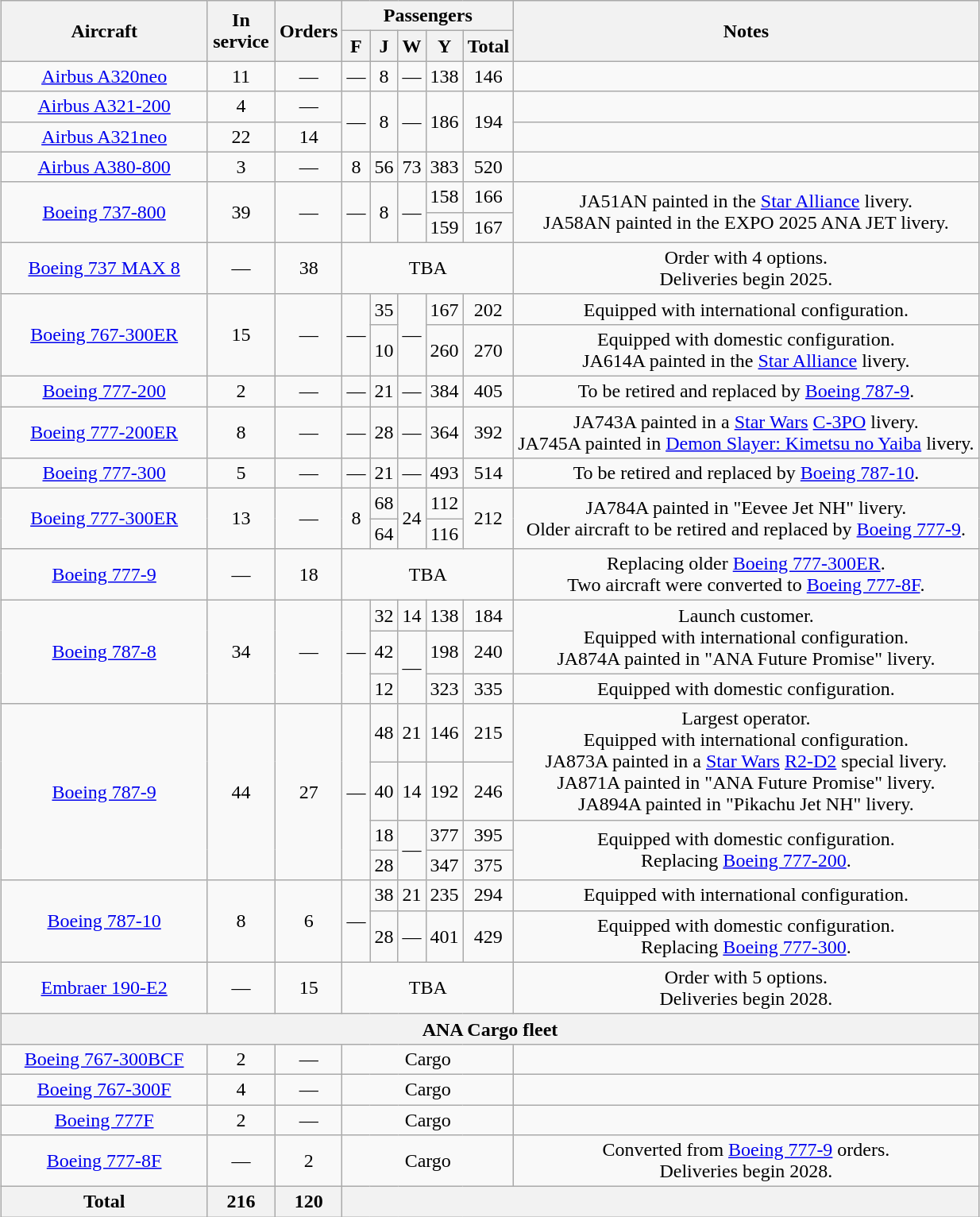<table class="wikitable" style="border-collapse:collapse; text-align:center; margin:1em auto;">
<tr>
<th rowspan="2" style="width:165px;">Aircraft</th>
<th rowspan="2" style="width:50px;">In service</th>
<th rowspan="2" style="width:30px;">Orders</th>
<th colspan="5">Passengers</th>
<th rowspan="2">Notes</th>
</tr>
<tr>
<th><abbr>F</abbr></th>
<th><abbr>J</abbr></th>
<th><abbr>W</abbr></th>
<th><abbr>Y</abbr></th>
<th>Total</th>
</tr>
<tr>
<td><a href='#'>Airbus A320neo</a></td>
<td>11</td>
<td>—</td>
<td>—</td>
<td>8</td>
<td>—</td>
<td>138</td>
<td>146</td>
<td></td>
</tr>
<tr>
<td><a href='#'>Airbus A321-200</a></td>
<td>4</td>
<td>—</td>
<td rowspan="2">—</td>
<td rowspan="2">8</td>
<td rowspan="2">—</td>
<td rowspan="2">186</td>
<td rowspan="2">194</td>
<td></td>
</tr>
<tr>
<td><a href='#'>Airbus A321neo</a></td>
<td>22</td>
<td>14</td>
<td></td>
</tr>
<tr>
<td><a href='#'>Airbus A380-800</a></td>
<td>3</td>
<td>—</td>
<td>8</td>
<td>56</td>
<td>73</td>
<td>383</td>
<td>520</td>
<td></td>
</tr>
<tr>
<td rowspan="2"><a href='#'>Boeing 737-800</a></td>
<td rowspan="2">39</td>
<td rowspan="2">—</td>
<td rowspan="2">—</td>
<td rowspan="2">8</td>
<td rowspan="2">—</td>
<td>158</td>
<td>166</td>
<td rowspan="2">JA51AN painted in the <a href='#'>Star Alliance</a> livery.<br>JA58AN painted in the EXPO 2025 ANA JET livery.</td>
</tr>
<tr>
<td>159</td>
<td>167</td>
</tr>
<tr>
<td><a href='#'>Boeing 737 MAX 8</a></td>
<td>—</td>
<td>38</td>
<td colspan="5" align=center><abbr>TBA</abbr></td>
<td>Order with 4 options.<br>Deliveries begin 2025.</td>
</tr>
<tr>
<td rowspan="2"><a href='#'>Boeing 767-300ER</a></td>
<td rowspan="2">15</td>
<td rowspan="2">—</td>
<td rowspan="2">—</td>
<td>35</td>
<td rowspan="2">—</td>
<td>167</td>
<td>202</td>
<td>Equipped with international configuration.</td>
</tr>
<tr>
<td>10</td>
<td>260</td>
<td>270</td>
<td>Equipped with domestic configuration.<br>JA614A painted in the <a href='#'>Star Alliance</a> livery.</td>
</tr>
<tr>
<td><a href='#'>Boeing 777-200</a></td>
<td>2</td>
<td>—</td>
<td>—</td>
<td>21</td>
<td>—</td>
<td>384</td>
<td>405</td>
<td>To be retired and replaced by <a href='#'>Boeing 787-9</a>.</td>
</tr>
<tr>
<td><a href='#'>Boeing 777-200ER</a></td>
<td>8</td>
<td>—</td>
<td>—</td>
<td>28</td>
<td>—</td>
<td>364</td>
<td>392</td>
<td>JA743A painted in a <a href='#'>Star Wars</a> <a href='#'>C-3PO</a> livery.<br>JA745A painted in <a href='#'>Demon Slayer: Kimetsu no Yaiba</a> livery.</td>
</tr>
<tr>
<td><a href='#'>Boeing 777-300</a></td>
<td>5</td>
<td>—</td>
<td>—</td>
<td>21</td>
<td>—</td>
<td>493</td>
<td>514</td>
<td>To be retired and replaced by <a href='#'>Boeing 787-10</a>.</td>
</tr>
<tr>
<td rowspan="2"><a href='#'>Boeing 777-300ER</a></td>
<td rowspan="2">13</td>
<td rowspan="2">—</td>
<td rowspan="2">8</td>
<td>68</td>
<td rowspan="2">24</td>
<td>112</td>
<td rowspan="2">212</td>
<td rowspan="2">JA784A painted in "Eevee Jet NH" livery.<br>Older aircraft to be retired and replaced by <a href='#'>Boeing 777-9</a>.</td>
</tr>
<tr>
<td>64</td>
<td>116</td>
</tr>
<tr>
<td><a href='#'>Boeing 777-9</a></td>
<td>—</td>
<td>18</td>
<td colspan="5" align=center><abbr>TBA</abbr></td>
<td>Replacing older <a href='#'>Boeing 777-300ER</a>.<br>Two aircraft were converted to <a href='#'>Boeing 777-8F</a>.</td>
</tr>
<tr>
<td rowspan="3"><a href='#'>Boeing 787-8</a></td>
<td rowspan="3">34</td>
<td rowspan="3">—</td>
<td rowspan="3">—</td>
<td>32</td>
<td>14</td>
<td>138</td>
<td>184</td>
<td rowspan="2">Launch customer.<br>Equipped with international configuration.<br>JA874A painted in "ANA Future Promise" livery.</td>
</tr>
<tr>
<td>42</td>
<td rowspan="2">—</td>
<td>198</td>
<td>240</td>
</tr>
<tr>
<td>12</td>
<td>323</td>
<td>335</td>
<td>Equipped with domestic configuration.</td>
</tr>
<tr>
<td rowspan="4"><a href='#'>Boeing 787-9</a></td>
<td rowspan="4">44</td>
<td rowspan="4">27</td>
<td rowspan="4">—</td>
<td>48</td>
<td>21</td>
<td>146</td>
<td>215</td>
<td rowspan="2">Largest operator.<br>Equipped with international configuration.<br>JA873A painted in a <a href='#'>Star Wars</a> <a href='#'>R2-D2</a> special livery.<br>JA871A painted in "ANA Future Promise" livery.<br>JA894A painted in "Pikachu Jet NH" livery.</td>
</tr>
<tr>
<td>40</td>
<td>14</td>
<td>192</td>
<td>246</td>
</tr>
<tr>
<td>18</td>
<td rowspan="2">—</td>
<td>377</td>
<td>395</td>
<td rowspan="2">Equipped with domestic configuration.<br>Replacing <a href='#'>Boeing 777-200</a>.</td>
</tr>
<tr>
<td>28</td>
<td>347</td>
<td>375</td>
</tr>
<tr>
<td rowspan="2"><a href='#'>Boeing 787-10</a></td>
<td rowspan="2">8</td>
<td rowspan="2">6</td>
<td rowspan="2">—</td>
<td>38</td>
<td>21</td>
<td>235</td>
<td>294</td>
<td>Equipped with international configuration.</td>
</tr>
<tr>
<td>28</td>
<td>—</td>
<td>401</td>
<td>429</td>
<td>Equipped with domestic configuration.<br>Replacing <a href='#'>Boeing 777-300</a>.</td>
</tr>
<tr>
<td><a href='#'>Embraer 190-E2</a></td>
<td>—</td>
<td>15</td>
<td colspan="5" align=center><abbr>TBA</abbr></td>
<td>Order with 5 options.<br>Deliveries begin 2028.</td>
</tr>
<tr>
<th colspan="9">ANA Cargo fleet</th>
</tr>
<tr>
<td><a href='#'>Boeing 767-300BCF</a></td>
<td>2</td>
<td>—</td>
<td colspan="5" align=center><abbr>Cargo</abbr></td>
<td></td>
</tr>
<tr>
<td><a href='#'>Boeing 767-300F</a></td>
<td>4</td>
<td>—</td>
<td colspan="5" align=center><abbr>Cargo</abbr></td>
<td></td>
</tr>
<tr>
<td><a href='#'>Boeing 777F</a></td>
<td>2</td>
<td>—</td>
<td colspan="5" align=center><abbr>Cargo</abbr></td>
<td></td>
</tr>
<tr>
<td><a href='#'>Boeing 777-8F</a></td>
<td>—</td>
<td>2</td>
<td colspan="5"><abbr>Cargo</abbr></td>
<td>Converted from <a href='#'>Boeing 777-9</a> orders.<br>Deliveries begin 2028.</td>
</tr>
<tr>
<th>Total</th>
<th>216</th>
<th>120</th>
<th colspan="6"></th>
</tr>
</table>
